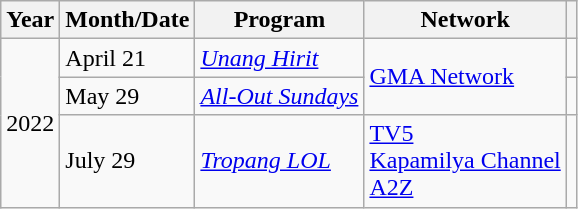<table class="wikitable">
<tr>
<th>Year</th>
<th>Month/Date</th>
<th>Program</th>
<th>Network</th>
<th></th>
</tr>
<tr>
<td rowspan="3">2022</td>
<td>April 21</td>
<td><em><a href='#'>Unang Hirit</a></em></td>
<td rowspan="2"><a href='#'>GMA Network</a></td>
<td></td>
</tr>
<tr>
<td>May 29</td>
<td><em><a href='#'>All-Out Sundays</a></em></td>
<td></td>
</tr>
<tr>
<td>July 29</td>
<td><em><a href='#'>Tropang LOL</a></em></td>
<td><a href='#'>TV5</a><br> <a href='#'>Kapamilya Channel</a><br> <a href='#'>A2Z</a></td>
<td></td>
</tr>
</table>
